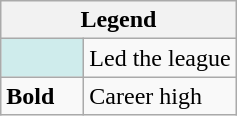<table class="wikitable">
<tr>
<th colspan="2">Legend</th>
</tr>
<tr>
<td style="background:#cfecec; width:3em;"></td>
<td>Led the league</td>
</tr>
<tr>
<td style="width:3em;"><strong>Bold</strong></td>
<td>Career high</td>
</tr>
</table>
